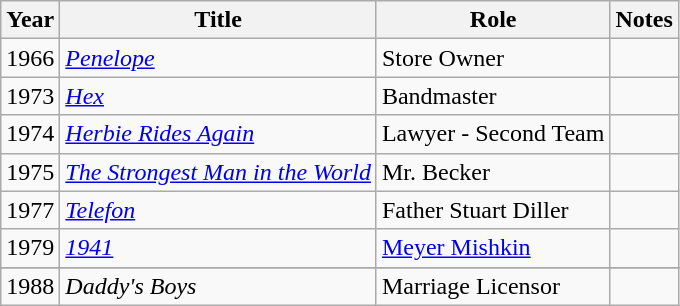<table class="wikitable">
<tr>
<th>Year</th>
<th>Title</th>
<th>Role</th>
<th>Notes</th>
</tr>
<tr>
<td>1966</td>
<td><em><a href='#'>Penelope</a></em></td>
<td>Store Owner</td>
<td></td>
</tr>
<tr>
<td>1973</td>
<td><em><a href='#'>Hex</a></em></td>
<td>Bandmaster</td>
<td></td>
</tr>
<tr>
<td>1974</td>
<td><em><a href='#'>Herbie Rides Again</a></em></td>
<td>Lawyer - Second Team</td>
<td></td>
</tr>
<tr>
<td>1975</td>
<td><em><a href='#'>The Strongest Man in the World</a></em></td>
<td>Mr. Becker</td>
<td></td>
</tr>
<tr>
<td>1977</td>
<td><em><a href='#'>Telefon</a></em></td>
<td>Father Stuart Diller</td>
<td></td>
</tr>
<tr>
<td>1979</td>
<td><em><a href='#'>1941</a></em></td>
<td><a href='#'>Meyer Mishkin</a></td>
<td></td>
</tr>
<tr>
</tr>
<tr>
<td>1988</td>
<td><em>Daddy's Boys</em></td>
<td>Marriage Licensor</td>
<td></td>
</tr>
</table>
